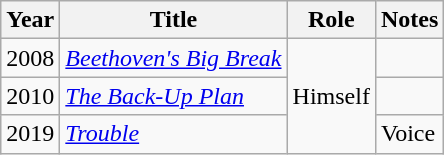<table class="wikitable">
<tr>
<th>Year</th>
<th>Title</th>
<th>Role</th>
<th>Notes</th>
</tr>
<tr>
<td>2008</td>
<td><em><a href='#'>Beethoven's Big Break</a></em></td>
<td rowspan="3">Himself</td>
<td></td>
</tr>
<tr>
<td>2010</td>
<td><em><a href='#'>The Back-Up Plan</a></em></td>
<td></td>
</tr>
<tr>
<td>2019</td>
<td><em><a href='#'>Trouble</a></em></td>
<td>Voice</td>
</tr>
</table>
